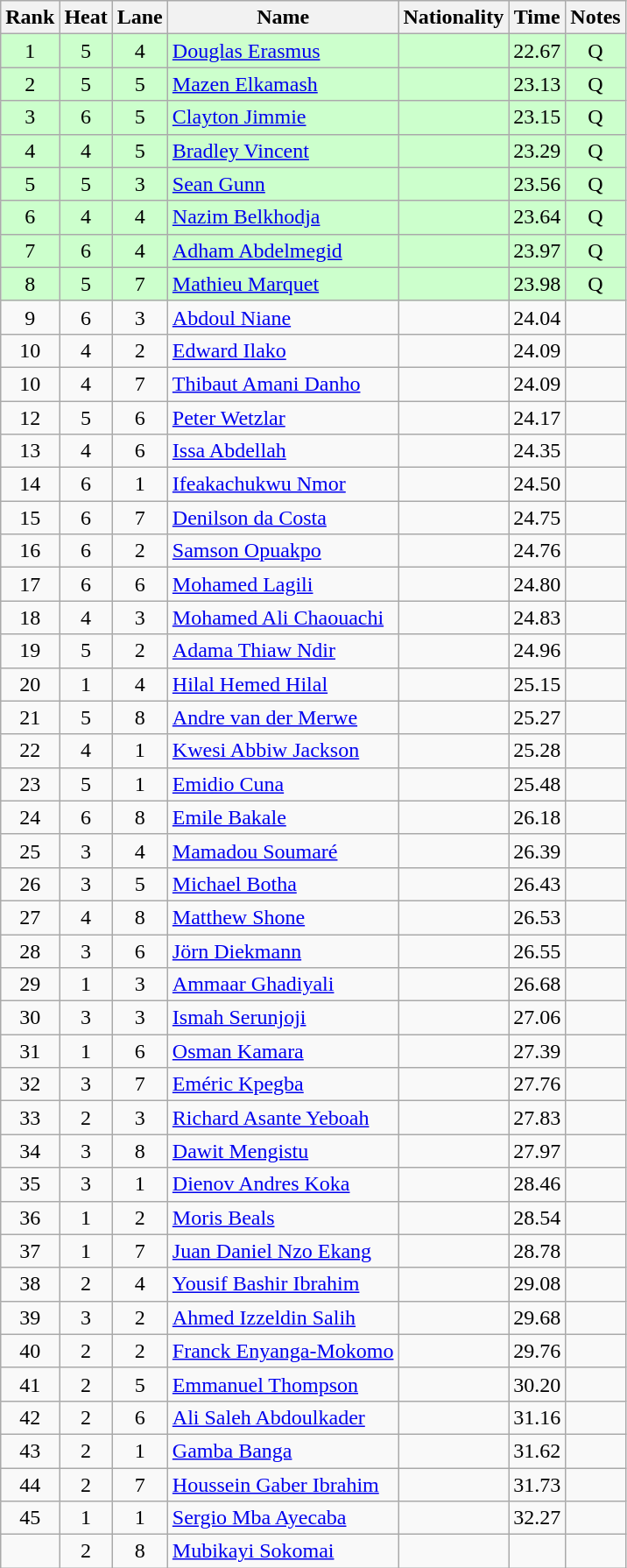<table class="wikitable sortable" style="text-align:center">
<tr>
<th>Rank</th>
<th>Heat</th>
<th>Lane</th>
<th>Name</th>
<th>Nationality</th>
<th>Time</th>
<th>Notes</th>
</tr>
<tr bgcolor=ccffcc>
<td>1</td>
<td>5</td>
<td>4</td>
<td align=left><a href='#'>Douglas Erasmus</a></td>
<td align=left></td>
<td>22.67</td>
<td>Q</td>
</tr>
<tr bgcolor=ccffcc>
<td>2</td>
<td>5</td>
<td>5</td>
<td align=left><a href='#'>Mazen Elkamash</a></td>
<td align=left></td>
<td>23.13</td>
<td>Q</td>
</tr>
<tr bgcolor=ccffcc>
<td>3</td>
<td>6</td>
<td>5</td>
<td align=left><a href='#'>Clayton Jimmie</a></td>
<td align=left></td>
<td>23.15</td>
<td>Q</td>
</tr>
<tr bgcolor=ccffcc>
<td>4</td>
<td>4</td>
<td>5</td>
<td align=left><a href='#'>Bradley Vincent</a></td>
<td align=left></td>
<td>23.29</td>
<td>Q</td>
</tr>
<tr bgcolor=ccffcc>
<td>5</td>
<td>5</td>
<td>3</td>
<td align=left><a href='#'>Sean Gunn</a></td>
<td align=left></td>
<td>23.56</td>
<td>Q</td>
</tr>
<tr bgcolor=ccffcc>
<td>6</td>
<td>4</td>
<td>4</td>
<td align=left><a href='#'>Nazim Belkhodja</a></td>
<td align=left></td>
<td>23.64</td>
<td>Q</td>
</tr>
<tr bgcolor=ccffcc>
<td>7</td>
<td>6</td>
<td>4</td>
<td align=left><a href='#'>Adham Abdelmegid</a></td>
<td align=left></td>
<td>23.97</td>
<td>Q</td>
</tr>
<tr bgcolor=ccffcc>
<td>8</td>
<td>5</td>
<td>7</td>
<td align=left><a href='#'>Mathieu Marquet</a></td>
<td align=left></td>
<td>23.98</td>
<td>Q</td>
</tr>
<tr>
<td>9</td>
<td>6</td>
<td>3</td>
<td align=left><a href='#'>Abdoul Niane</a></td>
<td align=left></td>
<td>24.04</td>
<td></td>
</tr>
<tr>
<td>10</td>
<td>4</td>
<td>2</td>
<td align=left><a href='#'>Edward Ilako</a></td>
<td align=left></td>
<td>24.09</td>
<td></td>
</tr>
<tr>
<td>10</td>
<td>4</td>
<td>7</td>
<td align=left><a href='#'>Thibaut Amani Danho</a></td>
<td align=left></td>
<td>24.09</td>
<td></td>
</tr>
<tr>
<td>12</td>
<td>5</td>
<td>6</td>
<td align=left><a href='#'>Peter Wetzlar</a></td>
<td align=left></td>
<td>24.17</td>
<td></td>
</tr>
<tr>
<td>13</td>
<td>4</td>
<td>6</td>
<td align=left><a href='#'>Issa Abdellah</a></td>
<td align=left></td>
<td>24.35</td>
<td></td>
</tr>
<tr>
<td>14</td>
<td>6</td>
<td>1</td>
<td align=left><a href='#'>Ifeakachukwu Nmor</a></td>
<td align=left></td>
<td>24.50</td>
<td></td>
</tr>
<tr>
<td>15</td>
<td>6</td>
<td>7</td>
<td align=left><a href='#'>Denilson da Costa</a></td>
<td align=left></td>
<td>24.75</td>
<td></td>
</tr>
<tr>
<td>16</td>
<td>6</td>
<td>2</td>
<td align=left><a href='#'>Samson Opuakpo</a></td>
<td align=left></td>
<td>24.76</td>
<td></td>
</tr>
<tr>
<td>17</td>
<td>6</td>
<td>6</td>
<td align=left><a href='#'>Mohamed Lagili</a></td>
<td align=left></td>
<td>24.80</td>
<td></td>
</tr>
<tr>
<td>18</td>
<td>4</td>
<td>3</td>
<td align=left><a href='#'>Mohamed Ali Chaouachi</a></td>
<td align=left></td>
<td>24.83</td>
<td></td>
</tr>
<tr>
<td>19</td>
<td>5</td>
<td>2</td>
<td align=left><a href='#'>Adama Thiaw Ndir</a></td>
<td align=left></td>
<td>24.96</td>
<td></td>
</tr>
<tr>
<td>20</td>
<td>1</td>
<td>4</td>
<td align=left><a href='#'>Hilal Hemed Hilal</a></td>
<td align=left></td>
<td>25.15</td>
<td></td>
</tr>
<tr>
<td>21</td>
<td>5</td>
<td>8</td>
<td align=left><a href='#'>Andre van der Merwe</a></td>
<td align=left></td>
<td>25.27</td>
<td></td>
</tr>
<tr>
<td>22</td>
<td>4</td>
<td>1</td>
<td align=left><a href='#'>Kwesi Abbiw Jackson</a></td>
<td align=left></td>
<td>25.28</td>
<td></td>
</tr>
<tr>
<td>23</td>
<td>5</td>
<td>1</td>
<td align=left><a href='#'>Emidio Cuna</a></td>
<td align=left></td>
<td>25.48</td>
<td></td>
</tr>
<tr>
<td>24</td>
<td>6</td>
<td>8</td>
<td align=left><a href='#'>Emile Bakale</a></td>
<td align=left></td>
<td>26.18</td>
<td></td>
</tr>
<tr>
<td>25</td>
<td>3</td>
<td>4</td>
<td align=left><a href='#'>Mamadou Soumaré</a></td>
<td align=left></td>
<td>26.39</td>
<td></td>
</tr>
<tr>
<td>26</td>
<td>3</td>
<td>5</td>
<td align=left><a href='#'>Michael Botha</a></td>
<td align=left></td>
<td>26.43</td>
<td></td>
</tr>
<tr>
<td>27</td>
<td>4</td>
<td>8</td>
<td align=left><a href='#'>Matthew Shone</a></td>
<td align=left></td>
<td>26.53</td>
<td></td>
</tr>
<tr>
<td>28</td>
<td>3</td>
<td>6</td>
<td align=left><a href='#'>Jörn Diekmann</a></td>
<td align=left></td>
<td>26.55</td>
<td></td>
</tr>
<tr>
<td>29</td>
<td>1</td>
<td>3</td>
<td align=left><a href='#'>Ammaar Ghadiyali</a></td>
<td align=left></td>
<td>26.68</td>
<td></td>
</tr>
<tr>
<td>30</td>
<td>3</td>
<td>3</td>
<td align=left><a href='#'>Ismah Serunjoji</a></td>
<td align=left></td>
<td>27.06</td>
<td></td>
</tr>
<tr>
<td>31</td>
<td>1</td>
<td>6</td>
<td align=left><a href='#'>Osman Kamara</a></td>
<td align=left></td>
<td>27.39</td>
<td></td>
</tr>
<tr>
<td>32</td>
<td>3</td>
<td>7</td>
<td align=left><a href='#'>Eméric Kpegba</a></td>
<td align=left></td>
<td>27.76</td>
<td></td>
</tr>
<tr>
<td>33</td>
<td>2</td>
<td>3</td>
<td align=left><a href='#'>Richard Asante Yeboah</a></td>
<td align=left></td>
<td>27.83</td>
<td></td>
</tr>
<tr>
<td>34</td>
<td>3</td>
<td>8</td>
<td align=left><a href='#'>Dawit Mengistu</a></td>
<td align=left></td>
<td>27.97</td>
<td></td>
</tr>
<tr>
<td>35</td>
<td>3</td>
<td>1</td>
<td align=left><a href='#'>Dienov Andres Koka</a></td>
<td align=left></td>
<td>28.46</td>
<td></td>
</tr>
<tr>
<td>36</td>
<td>1</td>
<td>2</td>
<td align=left><a href='#'>Moris Beals</a></td>
<td align=left></td>
<td>28.54</td>
<td></td>
</tr>
<tr>
<td>37</td>
<td>1</td>
<td>7</td>
<td align=left><a href='#'>Juan Daniel Nzo Ekang</a></td>
<td align=left></td>
<td>28.78</td>
<td></td>
</tr>
<tr>
<td>38</td>
<td>2</td>
<td>4</td>
<td align=left><a href='#'>Yousif Bashir Ibrahim</a></td>
<td align=left></td>
<td>29.08</td>
<td></td>
</tr>
<tr>
<td>39</td>
<td>3</td>
<td>2</td>
<td align=left><a href='#'>Ahmed Izzeldin Salih</a></td>
<td align=left></td>
<td>29.68</td>
<td></td>
</tr>
<tr>
<td>40</td>
<td>2</td>
<td>2</td>
<td align=left><a href='#'>Franck Enyanga-Mokomo</a></td>
<td align=left></td>
<td>29.76</td>
<td></td>
</tr>
<tr>
<td>41</td>
<td>2</td>
<td>5</td>
<td align=left><a href='#'>Emmanuel Thompson</a></td>
<td align=left></td>
<td>30.20</td>
<td></td>
</tr>
<tr>
<td>42</td>
<td>2</td>
<td>6</td>
<td align=left><a href='#'>Ali Saleh Abdoulkader</a></td>
<td align=left></td>
<td>31.16</td>
<td></td>
</tr>
<tr>
<td>43</td>
<td>2</td>
<td>1</td>
<td align=left><a href='#'>Gamba Banga</a></td>
<td align=left></td>
<td>31.62</td>
<td></td>
</tr>
<tr>
<td>44</td>
<td>2</td>
<td>7</td>
<td align=left><a href='#'>Houssein Gaber Ibrahim</a></td>
<td align=left></td>
<td>31.73</td>
<td></td>
</tr>
<tr>
<td>45</td>
<td>1</td>
<td>1</td>
<td align=left><a href='#'>Sergio Mba Ayecaba</a></td>
<td align=left></td>
<td>32.27</td>
<td></td>
</tr>
<tr>
<td></td>
<td>2</td>
<td>8</td>
<td align=left><a href='#'>Mubikayi Sokomai</a></td>
<td align=left></td>
<td></td>
</tr>
</table>
